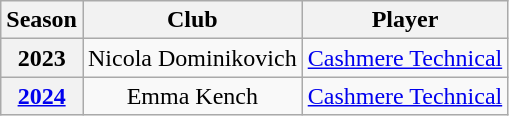<table class="wikitable sortable plainrowheaders" style="text-align:center">
<tr>
<th scope="col">Season</th>
<th scope="col">Club</th>
<th scope="col">Player</th>
</tr>
<tr>
<th>2023</th>
<td>Nicola Dominikovich</td>
<td><a href='#'>Cashmere Technical</a></td>
</tr>
<tr>
<th><a href='#'>2024</a></th>
<td>Emma Kench</td>
<td><a href='#'>Cashmere Technical</a></td>
</tr>
</table>
